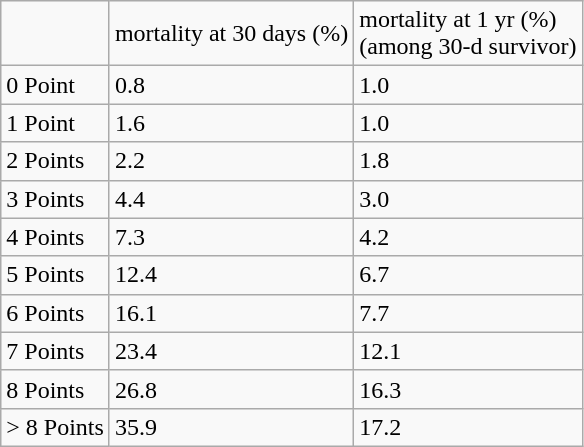<table class="wikitable mw-collapsible">
<tr>
<td></td>
<td>mortality at 30 days (%)</td>
<td>mortality at 1 yr (%)<br>(among 30-d survivor)</td>
</tr>
<tr>
<td>0 Point</td>
<td>0.8</td>
<td>1.0</td>
</tr>
<tr>
<td>1 Point</td>
<td>1.6</td>
<td>1.0</td>
</tr>
<tr>
<td>2 Points</td>
<td>2.2</td>
<td>1.8</td>
</tr>
<tr>
<td>3 Points</td>
<td>4.4</td>
<td>3.0</td>
</tr>
<tr>
<td>4 Points</td>
<td>7.3</td>
<td>4.2</td>
</tr>
<tr>
<td>5 Points</td>
<td>12.4</td>
<td>6.7</td>
</tr>
<tr>
<td>6 Points</td>
<td>16.1</td>
<td>7.7</td>
</tr>
<tr>
<td>7 Points</td>
<td>23.4</td>
<td>12.1</td>
</tr>
<tr>
<td>8 Points</td>
<td>26.8</td>
<td>16.3</td>
</tr>
<tr>
<td>> 8 Points</td>
<td>35.9</td>
<td>17.2</td>
</tr>
</table>
